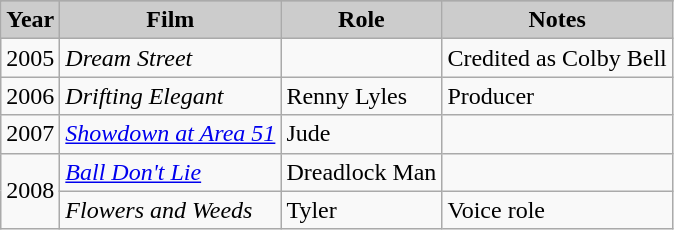<table class="wikitable">
<tr>
</tr>
<tr>
<th style="background: #CCCCCC;">Year</th>
<th style="background: #CCCCCC;">Film</th>
<th style="background: #CCCCCC;">Role</th>
<th style="background: #CCCCCC;">Notes</th>
</tr>
<tr>
<td>2005</td>
<td><em>Dream Street</em></td>
<td></td>
<td>Credited as Colby Bell</td>
</tr>
<tr>
<td>2006</td>
<td><em>Drifting Elegant</em></td>
<td>Renny Lyles</td>
<td>Producer</td>
</tr>
<tr>
<td>2007</td>
<td><em><a href='#'>Showdown at Area 51</a></em></td>
<td>Jude</td>
<td></td>
</tr>
<tr>
<td rowspan=2>2008</td>
<td><em><a href='#'>Ball Don't Lie</a></em></td>
<td>Dreadlock Man</td>
<td></td>
</tr>
<tr>
<td><em>Flowers and Weeds</em></td>
<td>Tyler</td>
<td>Voice role</td>
</tr>
</table>
